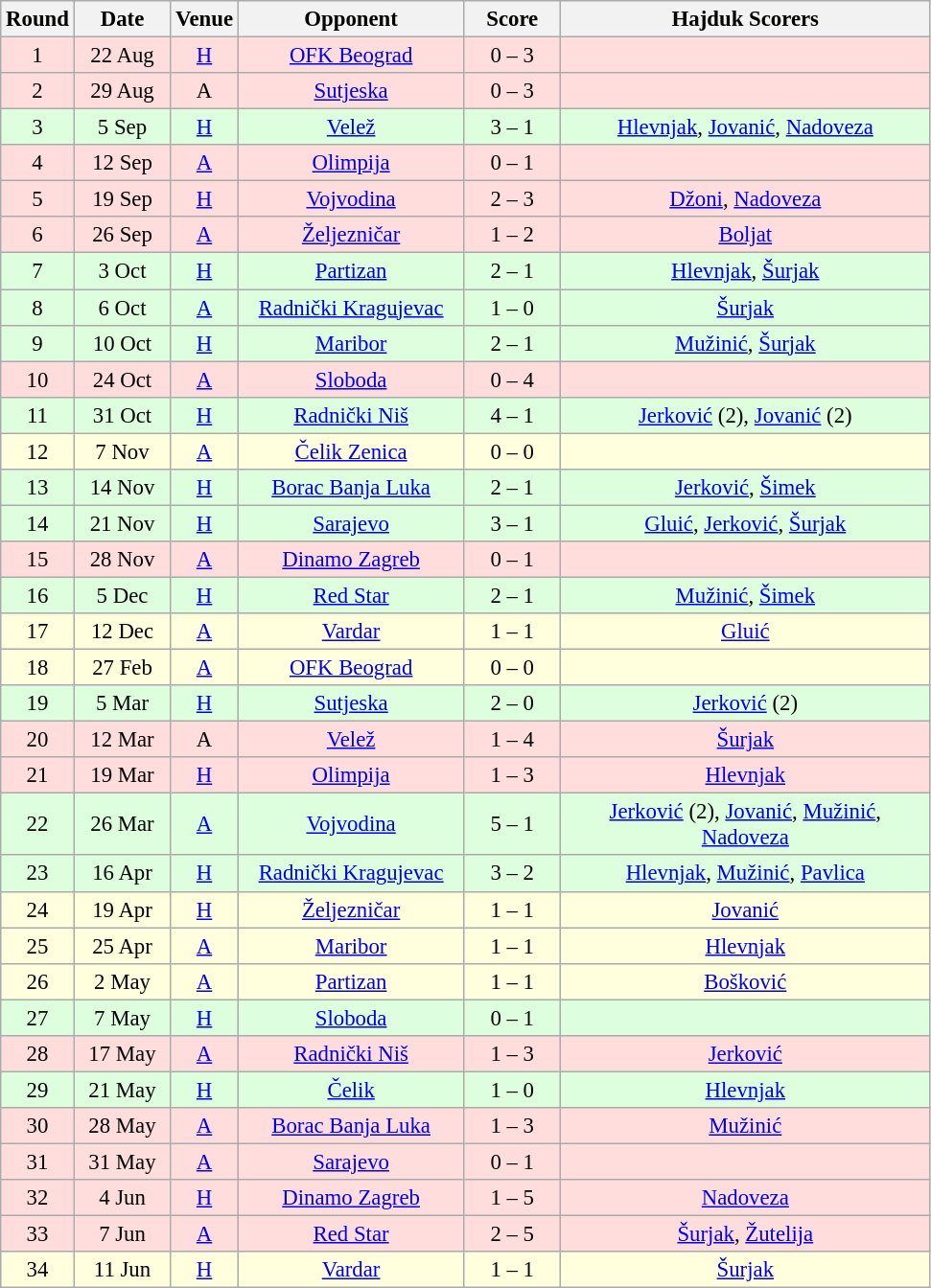<table class="wikitable sortable" style="text-align: center; font-size:95%;">
<tr>
<th width="30">Round</th>
<th width="60">Date</th>
<th width="20">Venue</th>
<th width="150">Opponent</th>
<th width="60">Score</th>
<th width="250">Hajduk Scorers</th>
</tr>
<tr bgcolor="#ffdddd">
<td>1</td>
<td>22 Aug</td>
<td><a href='#'>H</a></td>
<td><a href='#'>OFK Beograd</a></td>
<td>0 – 3</td>
<td></td>
</tr>
<tr bgcolor="#ffdddd">
<td>2</td>
<td>29 Aug</td>
<td>A</td>
<td><a href='#'>Sutjeska</a></td>
<td>0 – 3</td>
<td></td>
</tr>
<tr bgcolor="#ddffdd">
<td>3</td>
<td>5 Sep</td>
<td><a href='#'>H</a></td>
<td><a href='#'>Velež</a></td>
<td>3 – 1</td>
<td><a href='#'>Hlevnjak</a>, <a href='#'>Jovanić</a>, <a href='#'>Nadoveza</a></td>
</tr>
<tr bgcolor="#ffdddd">
<td>4</td>
<td>12 Sep</td>
<td><a href='#'>A</a></td>
<td><a href='#'>Olimpija</a></td>
<td>0 – 1</td>
<td></td>
</tr>
<tr bgcolor="#ffdddd">
<td>5</td>
<td>19 Sep</td>
<td><a href='#'>H</a></td>
<td><a href='#'>Vojvodina</a></td>
<td>2 – 3</td>
<td><a href='#'>Džoni</a>, <a href='#'>Nadoveza</a></td>
</tr>
<tr bgcolor="#ffdddd">
<td>6</td>
<td>26 Sep</td>
<td><a href='#'>A</a></td>
<td><a href='#'>Željezničar</a></td>
<td>1 – 2</td>
<td><a href='#'>Boljat</a></td>
</tr>
<tr bgcolor="#ddffdd">
<td>7</td>
<td>3 Oct</td>
<td><a href='#'>H</a></td>
<td><a href='#'>Partizan</a></td>
<td>2 – 1</td>
<td><a href='#'>Hlevnjak</a>, <a href='#'>Šurjak</a></td>
</tr>
<tr bgcolor="#ddffdd">
<td>8</td>
<td>6 Oct</td>
<td><a href='#'>A</a></td>
<td><a href='#'>Radnički Kragujevac</a></td>
<td>1 – 0</td>
<td><a href='#'>Šurjak</a></td>
</tr>
<tr bgcolor="#ddffdd">
<td>9</td>
<td>10 Oct</td>
<td><a href='#'>H</a></td>
<td><a href='#'>Maribor</a></td>
<td>2 – 1</td>
<td><a href='#'>Mužinić</a>, <a href='#'>Šurjak</a></td>
</tr>
<tr bgcolor="#ffdddd">
<td>10</td>
<td>24 Oct</td>
<td><a href='#'>A</a></td>
<td><a href='#'>Sloboda</a></td>
<td>0 – 4</td>
<td></td>
</tr>
<tr bgcolor="#ddffdd">
<td>11</td>
<td>31 Oct</td>
<td><a href='#'>H</a></td>
<td><a href='#'>Radnički Niš</a></td>
<td>4 – 1</td>
<td><a href='#'>Jerković</a> (2), <a href='#'>Jovanić</a> (2)</td>
</tr>
<tr bgcolor="#ffffdd">
<td>12</td>
<td>7 Nov</td>
<td><a href='#'>A</a></td>
<td><a href='#'>Čelik Zenica</a></td>
<td>0 – 0</td>
<td></td>
</tr>
<tr bgcolor="#ddffdd">
<td>13</td>
<td>14 Nov</td>
<td><a href='#'>H</a></td>
<td><a href='#'>Borac Banja Luka</a></td>
<td>2 – 1</td>
<td><a href='#'>Jerković</a>, <a href='#'>Šimek</a></td>
</tr>
<tr bgcolor="#ddffdd">
<td>14</td>
<td>21 Nov</td>
<td><a href='#'>H</a></td>
<td><a href='#'>Sarajevo</a></td>
<td>3 – 1</td>
<td><a href='#'>Gluić</a>, <a href='#'>Jerković</a>, <a href='#'>Šurjak</a></td>
</tr>
<tr bgcolor="#ffdddd">
<td>15</td>
<td>28 Nov</td>
<td><a href='#'>A</a></td>
<td><a href='#'>Dinamo Zagreb</a></td>
<td>0 – 1</td>
<td></td>
</tr>
<tr bgcolor="#ddffdd">
<td>16</td>
<td>5 Dec</td>
<td><a href='#'>H</a></td>
<td><a href='#'>Red Star</a></td>
<td>2 – 1</td>
<td><a href='#'>Mužinić</a>, <a href='#'>Šimek</a></td>
</tr>
<tr bgcolor="#ffffdd">
<td>17</td>
<td>12 Dec</td>
<td><a href='#'>A</a></td>
<td><a href='#'>Vardar</a></td>
<td>1 – 1</td>
<td><a href='#'>Gluić</a></td>
</tr>
<tr bgcolor="#ffffdd">
<td>18</td>
<td>27 Feb</td>
<td><a href='#'>A</a></td>
<td><a href='#'>OFK Beograd</a></td>
<td>0 – 0</td>
<td></td>
</tr>
<tr bgcolor="#ddffdd">
<td>19</td>
<td>5 Mar</td>
<td><a href='#'>H</a></td>
<td><a href='#'>Sutjeska</a></td>
<td>2 – 0</td>
<td><a href='#'>Jerković</a> (2)</td>
</tr>
<tr bgcolor="#ffdddd">
<td>20</td>
<td>12 Mar</td>
<td>A</td>
<td><a href='#'>Velež</a></td>
<td>1 – 4</td>
<td><a href='#'>Šurjak</a></td>
</tr>
<tr bgcolor="#ffdddd">
<td>21</td>
<td>19 Mar</td>
<td><a href='#'>H</a></td>
<td><a href='#'>Olimpija</a></td>
<td>1 – 3</td>
<td><a href='#'>Hlevnjak</a></td>
</tr>
<tr bgcolor="#ddffdd">
<td>22</td>
<td>26 Mar</td>
<td><a href='#'>A</a></td>
<td><a href='#'>Vojvodina</a></td>
<td>5 – 1</td>
<td><a href='#'>Jerković</a> (2), <a href='#'>Jovanić</a>, <a href='#'>Mužinić</a>, <a href='#'>Nadoveza</a></td>
</tr>
<tr bgcolor="#ddffdd">
<td>23</td>
<td>16 Apr</td>
<td><a href='#'>H</a></td>
<td><a href='#'>Radnički Kragujevac</a></td>
<td>3 – 2</td>
<td><a href='#'>Hlevnjak</a>, <a href='#'>Mužinić</a>, <a href='#'>Pavlica</a></td>
</tr>
<tr bgcolor="#ffffdd">
<td>24</td>
<td>19 Apr</td>
<td><a href='#'>H</a></td>
<td><a href='#'>Željezničar</a></td>
<td>1 – 1</td>
<td><a href='#'>Jovanić</a></td>
</tr>
<tr bgcolor="#ffffdd">
<td>25</td>
<td>25 Apr</td>
<td><a href='#'>A</a></td>
<td><a href='#'>Maribor</a></td>
<td>1 – 1</td>
<td><a href='#'>Hlevnjak</a></td>
</tr>
<tr bgcolor="#ffffdd">
<td>26</td>
<td>2 May</td>
<td><a href='#'>A</a></td>
<td><a href='#'>Partizan</a></td>
<td>1 – 1</td>
<td><a href='#'>Bošković</a></td>
</tr>
<tr bgcolor="#ddffdd">
<td>27</td>
<td>7 May</td>
<td><a href='#'>H</a></td>
<td><a href='#'>Sloboda</a></td>
<td>0 – 1</td>
<td></td>
</tr>
<tr bgcolor="#ffdddd">
<td>28</td>
<td>17 May</td>
<td><a href='#'>A</a></td>
<td><a href='#'>Radnički Niš</a></td>
<td>1 – 3</td>
<td><a href='#'>Jerković</a></td>
</tr>
<tr bgcolor="#ddffdd">
<td>29</td>
<td>21 May</td>
<td><a href='#'>H</a></td>
<td><a href='#'>Čelik</a></td>
<td>1 – 0</td>
<td><a href='#'>Hlevnjak</a></td>
</tr>
<tr bgcolor="#ffdddd">
<td>30</td>
<td>28 May</td>
<td><a href='#'>A</a></td>
<td><a href='#'>Borac Banja Luka</a></td>
<td>1 – 3</td>
<td><a href='#'>Mužinić</a></td>
</tr>
<tr bgcolor="#ffdddd">
<td>31</td>
<td>31 May</td>
<td><a href='#'>A</a></td>
<td><a href='#'>Sarajevo</a></td>
<td>0 – 1</td>
<td></td>
</tr>
<tr bgcolor="#ffdddd">
<td>32</td>
<td>4 Jun</td>
<td><a href='#'>H</a></td>
<td><a href='#'>Dinamo Zagreb</a></td>
<td>1 – 5</td>
<td><a href='#'>Nadoveza</a></td>
</tr>
<tr bgcolor="#ffdddd">
<td>33</td>
<td>7 Jun</td>
<td><a href='#'>A</a></td>
<td><a href='#'>Red Star</a></td>
<td>2 – 5</td>
<td><a href='#'>Šurjak</a>, <a href='#'>Žutelija</a></td>
</tr>
<tr bgcolor="#ffffdd">
<td>34</td>
<td>11 Jun</td>
<td><a href='#'>H</a></td>
<td><a href='#'>Vardar</a></td>
<td>1 – 1</td>
<td><a href='#'>Šurjak</a></td>
</tr>
</table>
